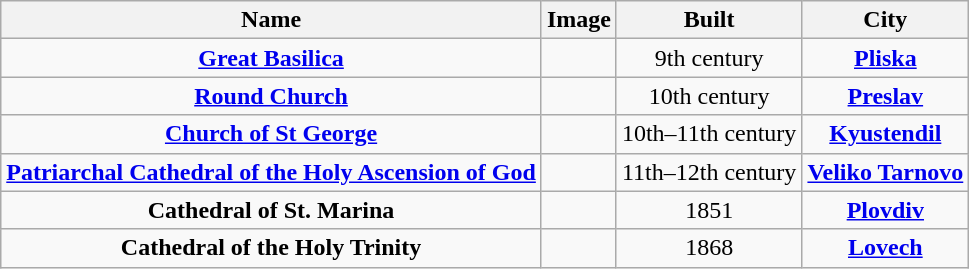<table class="sortable wikitable">
<tr>
<th>Name</th>
<th>Image</th>
<th>Built</th>
<th>City</th>
</tr>
<tr align="center">
<td><strong><a href='#'>Great Basilica</a></strong></td>
<td></td>
<td>9th century</td>
<td><strong><a href='#'>Pliska</a></strong></td>
</tr>
<tr align="center">
<td><strong><a href='#'>Round Church</a></strong></td>
<td></td>
<td>10th century</td>
<td><strong><a href='#'>Preslav</a></strong></td>
</tr>
<tr align="center">
<td><strong><a href='#'>Church of St George</a></strong></td>
<td></td>
<td>10th–11th century</td>
<td><strong><a href='#'>Kyustendil</a></strong></td>
</tr>
<tr align="center">
<td><strong><a href='#'>Patriarchal Cathedral of the Holy Ascension of God</a></strong></td>
<td></td>
<td>11th–12th century</td>
<td><strong><a href='#'>Veliko Tarnovo</a></strong></td>
</tr>
<tr align="center">
<td><strong>Cathedral of St. Marina</strong></td>
<td></td>
<td>1851</td>
<td><strong><a href='#'>Plovdiv</a></strong></td>
</tr>
<tr align="center">
<td><strong>Cathedral of the Holy Trinity</strong></td>
<td></td>
<td>1868</td>
<td><strong><a href='#'>Lovech</a></strong></td>
</tr>
</table>
